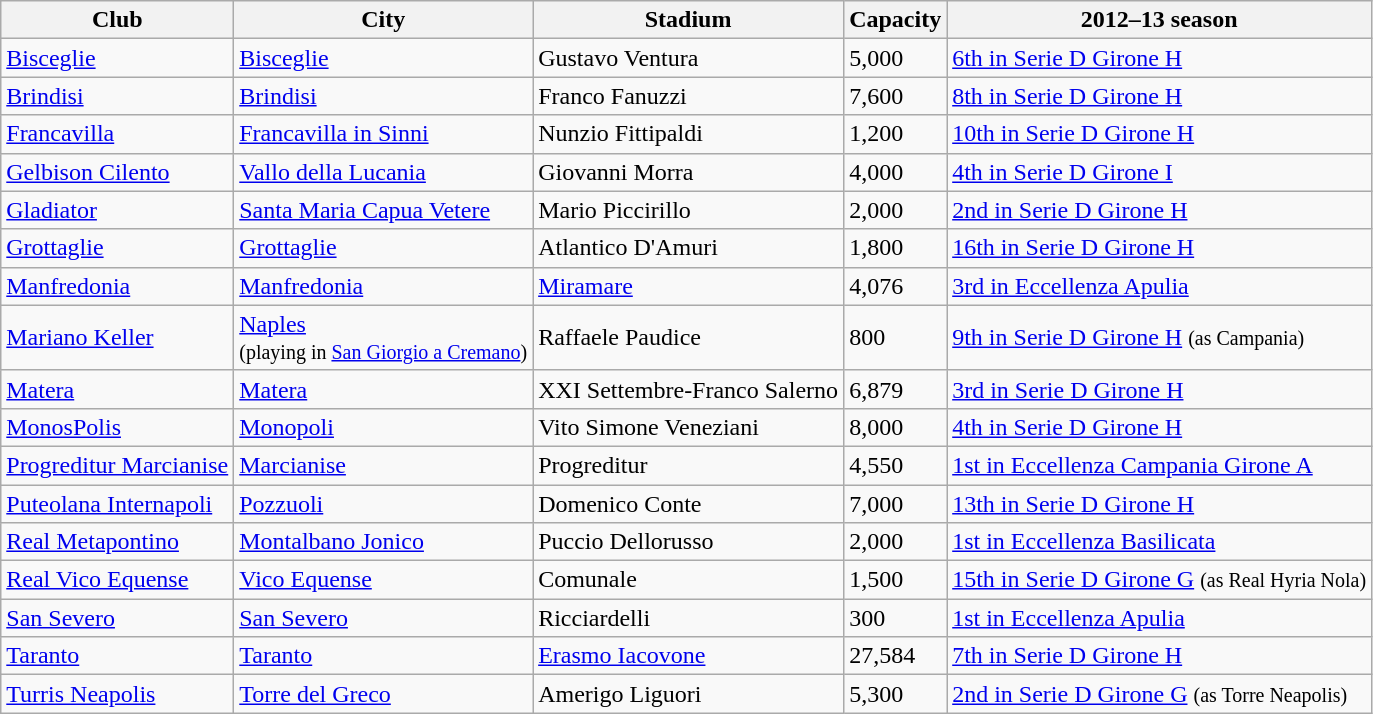<table class="wikitable sortable">
<tr>
<th>Club</th>
<th>City</th>
<th>Stadium</th>
<th>Capacity</th>
<th>2012–13 season</th>
</tr>
<tr>
<td><a href='#'>Bisceglie</a></td>
<td><a href='#'>Bisceglie</a></td>
<td>Gustavo Ventura</td>
<td>5,000</td>
<td><a href='#'>6th in Serie D Girone H</a></td>
</tr>
<tr>
<td><a href='#'>Brindisi</a></td>
<td><a href='#'>Brindisi</a></td>
<td>Franco Fanuzzi</td>
<td>7,600</td>
<td><a href='#'>8th in Serie D Girone H</a></td>
</tr>
<tr>
<td><a href='#'>Francavilla</a></td>
<td><a href='#'>Francavilla in Sinni</a></td>
<td>Nunzio Fittipaldi</td>
<td>1,200</td>
<td><a href='#'>10th in Serie D Girone H</a></td>
</tr>
<tr>
<td><a href='#'>Gelbison Cilento</a></td>
<td><a href='#'>Vallo della Lucania</a></td>
<td>Giovanni Morra</td>
<td>4,000</td>
<td><a href='#'>4th in Serie D Girone I</a></td>
</tr>
<tr>
<td><a href='#'>Gladiator</a></td>
<td><a href='#'>Santa Maria Capua Vetere</a></td>
<td>Mario Piccirillo</td>
<td>2,000</td>
<td><a href='#'>2nd in Serie D Girone H</a></td>
</tr>
<tr>
<td><a href='#'>Grottaglie</a></td>
<td><a href='#'>Grottaglie</a></td>
<td>Atlantico D'Amuri</td>
<td>1,800</td>
<td><a href='#'>16th in Serie D Girone H</a></td>
</tr>
<tr>
<td><a href='#'>Manfredonia</a></td>
<td><a href='#'>Manfredonia</a></td>
<td><a href='#'>Miramare</a></td>
<td>4,076</td>
<td><a href='#'>3rd in Eccellenza Apulia</a></td>
</tr>
<tr>
<td><a href='#'>Mariano Keller</a></td>
<td><a href='#'>Naples</a><br><small>(playing in <a href='#'>San Giorgio a Cremano</a>)</small></td>
<td>Raffaele Paudice</td>
<td>800</td>
<td><a href='#'>9th in Serie D Girone H</a> <small>(as Campania)</small></td>
</tr>
<tr>
<td><a href='#'>Matera</a></td>
<td><a href='#'>Matera</a></td>
<td>XXI Settembre-Franco Salerno</td>
<td>6,879</td>
<td><a href='#'>3rd in Serie D Girone H</a></td>
</tr>
<tr>
<td><a href='#'>MonosPolis</a></td>
<td><a href='#'>Monopoli</a></td>
<td>Vito Simone Veneziani</td>
<td>8,000</td>
<td><a href='#'>4th in Serie D Girone H</a></td>
</tr>
<tr>
<td><a href='#'>Progreditur Marcianise</a></td>
<td><a href='#'>Marcianise</a></td>
<td>Progreditur</td>
<td>4,550</td>
<td><a href='#'>1st in Eccellenza Campania Girone A</a></td>
</tr>
<tr>
<td><a href='#'>Puteolana Internapoli</a></td>
<td><a href='#'>Pozzuoli</a></td>
<td>Domenico Conte</td>
<td>7,000</td>
<td><a href='#'>13th in Serie D Girone H</a></td>
</tr>
<tr>
<td><a href='#'>Real Metapontino</a></td>
<td><a href='#'>Montalbano Jonico</a></td>
<td>Puccio Dellorusso</td>
<td>2,000</td>
<td><a href='#'>1st in Eccellenza Basilicata</a></td>
</tr>
<tr>
<td><a href='#'>Real Vico Equense</a></td>
<td><a href='#'>Vico Equense</a></td>
<td>Comunale</td>
<td>1,500</td>
<td><a href='#'>15th in Serie D Girone G</a> <small>(as Real Hyria Nola)</small></td>
</tr>
<tr>
<td><a href='#'>San Severo</a></td>
<td><a href='#'>San Severo</a></td>
<td>Ricciardelli</td>
<td>300</td>
<td><a href='#'>1st in Eccellenza Apulia</a></td>
</tr>
<tr>
<td><a href='#'>Taranto</a></td>
<td><a href='#'>Taranto</a></td>
<td><a href='#'>Erasmo Iacovone</a></td>
<td>27,584</td>
<td><a href='#'>7th in Serie D Girone H</a></td>
</tr>
<tr>
<td><a href='#'>Turris Neapolis</a></td>
<td><a href='#'>Torre del Greco</a></td>
<td>Amerigo Liguori</td>
<td>5,300</td>
<td><a href='#'>2nd in Serie D Girone G</a> <small>(as Torre Neapolis)</small></td>
</tr>
</table>
